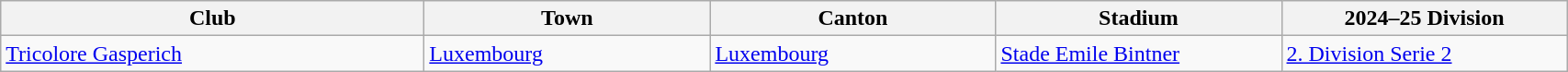<table class="wikitable">
<tr>
<th style="width:300px;">Club</th>
<th style="width:200px;">Town</th>
<th style="width:200px;">Canton</th>
<th style="width:200px;">Stadium</th>
<th style="width:200px;">2024–25 Division</th>
</tr>
<tr>
<td><a href='#'>Tricolore Gasperich</a></td>
<td><a href='#'>Luxembourg</a></td>
<td><a href='#'>Luxembourg</a></td>
<td><a href='#'>Stade Emile Bintner</a></td>
<td><a href='#'>2. Division Serie 2</a></td>
</tr>
</table>
